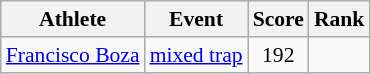<table class=wikitable style=font-size:90%;text-align:center>
<tr>
<th>Athlete</th>
<th>Event</th>
<th>Score</th>
<th>Rank</th>
</tr>
<tr>
<td align=left><a href='#'>Francisco Boza</a></td>
<td align=left rowspan=2><a href='#'>mixed trap</a></td>
<td>192</td>
<td></td>
</tr>
</table>
